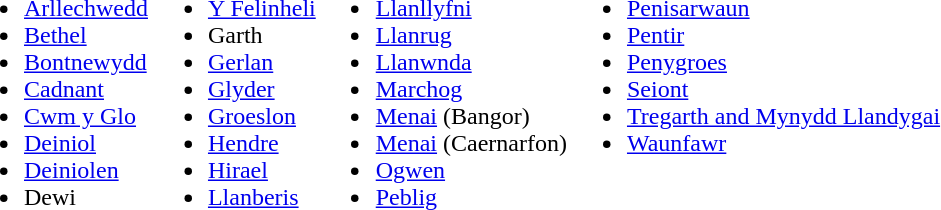<table border="0" cellpadding="0" cellspacing="0">
<tr>
<td><br><ul><li><a href='#'>Arllechwedd</a></li><li><a href='#'>Bethel</a></li><li><a href='#'>Bontnewydd</a></li><li><a href='#'>Cadnant</a></li><li><a href='#'>Cwm y Glo</a></li><li><a href='#'>Deiniol</a></li><li><a href='#'>Deiniolen</a></li><li>Dewi</li></ul></td>
<td><br><ul><li><a href='#'>Y Felinheli</a></li><li>Garth</li><li><a href='#'>Gerlan</a></li><li><a href='#'>Glyder</a></li><li><a href='#'>Groeslon</a></li><li><a href='#'>Hendre</a></li><li><a href='#'>Hirael</a></li><li><a href='#'>Llanberis</a></li></ul></td>
<td><br><ul><li><a href='#'>Llanllyfni</a></li><li><a href='#'>Llanrug</a></li><li><a href='#'>Llanwnda</a></li><li><a href='#'>Marchog</a></li><li><a href='#'>Menai</a> (Bangor)</li><li><a href='#'>Menai</a> (Caernarfon)</li><li><a href='#'>Ogwen</a></li><li><a href='#'>Peblig</a></li></ul></td>
<td valign=top><br><ul><li><a href='#'>Penisarwaun</a></li><li><a href='#'>Pentir</a></li><li><a href='#'>Penygroes</a></li><li><a href='#'>Seiont</a></li><li><a href='#'>Tregarth and Mynydd Llandygai</a></li><li><a href='#'>Waunfawr</a></li></ul></td>
</tr>
</table>
